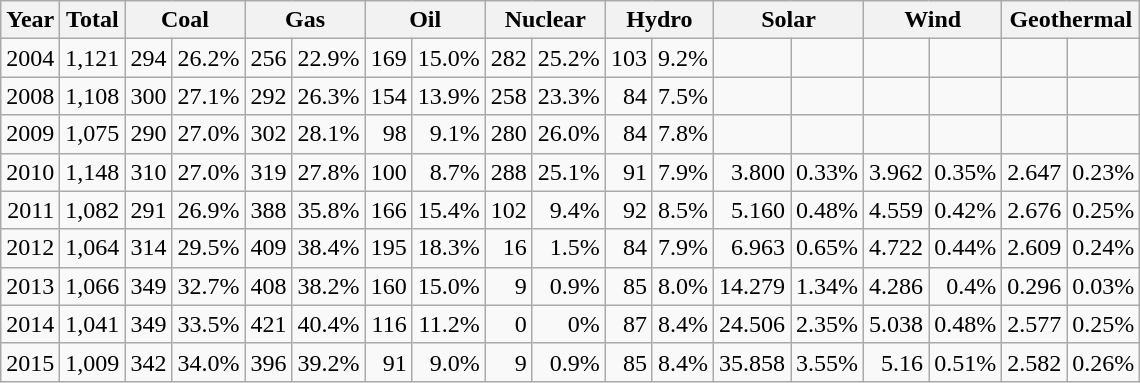<table class="wikitable" style="text-align:right">
<tr>
<th>Year</th>
<th>Total</th>
<th colspan=2>Coal</th>
<th colspan=2>Gas</th>
<th colspan=2>Oil</th>
<th colspan=2>Nuclear</th>
<th colspan=2>Hydro</th>
<th colspan=2>Solar</th>
<th colspan=2>Wind</th>
<th colspan=2>Geothermal</th>
</tr>
<tr>
<td>2004</td>
<td>1,121</td>
<td>294</td>
<td>26.2%</td>
<td>256</td>
<td>22.9%</td>
<td>169</td>
<td>15.0%</td>
<td>282</td>
<td>25.2%</td>
<td>103</td>
<td>9.2%</td>
<td></td>
<td></td>
<td></td>
<td></td>
<td></td>
<td></td>
</tr>
<tr>
<td>2008</td>
<td>1,108</td>
<td>300</td>
<td>27.1%</td>
<td>292</td>
<td>26.3%</td>
<td>154</td>
<td>13.9%</td>
<td>258</td>
<td>23.3%</td>
<td>84</td>
<td>7.5%</td>
<td></td>
<td></td>
<td></td>
<td></td>
<td></td>
<td></td>
</tr>
<tr>
<td>2009</td>
<td>1,075</td>
<td>290</td>
<td>27.0%</td>
<td>302</td>
<td>28.1%</td>
<td>98</td>
<td>9.1%</td>
<td>280</td>
<td>26.0%</td>
<td>84</td>
<td>7.8%</td>
<td></td>
<td></td>
<td></td>
<td></td>
<td></td>
<td></td>
</tr>
<tr>
<td>2010</td>
<td>1,148</td>
<td>310</td>
<td>27.0%</td>
<td>319</td>
<td>27.8%</td>
<td>100</td>
<td>8.7%</td>
<td>288</td>
<td>25.1%</td>
<td>91</td>
<td>7.9%</td>
<td>3.800</td>
<td>0.33%</td>
<td>3.962</td>
<td>0.35%</td>
<td>2.647</td>
<td>0.23%</td>
</tr>
<tr>
<td>2011</td>
<td>1,082</td>
<td>291</td>
<td>26.9%</td>
<td>388</td>
<td>35.8%</td>
<td>166</td>
<td>15.4%</td>
<td>102</td>
<td>9.4%</td>
<td>92</td>
<td>8.5%</td>
<td>5.160</td>
<td>0.48%</td>
<td>4.559</td>
<td>0.42%</td>
<td>2.676</td>
<td>0.25%</td>
</tr>
<tr>
<td>2012</td>
<td>1,064</td>
<td>314</td>
<td>29.5%</td>
<td>409</td>
<td>38.4%</td>
<td>195</td>
<td>18.3%</td>
<td>16</td>
<td>1.5%</td>
<td>84</td>
<td>7.9%</td>
<td>6.963</td>
<td>0.65%</td>
<td>4.722</td>
<td>0.44%</td>
<td>2.609</td>
<td>0.24%</td>
</tr>
<tr>
<td>2013</td>
<td>1,066</td>
<td>349</td>
<td>32.7%</td>
<td>408</td>
<td>38.2%</td>
<td>160</td>
<td>15.0%</td>
<td>9</td>
<td>0.9%</td>
<td>85</td>
<td>8.0%</td>
<td>14.279</td>
<td>1.34%</td>
<td>4.286</td>
<td>0.4%</td>
<td>0.296</td>
<td>0.03%</td>
</tr>
<tr>
<td>2014</td>
<td>1,041</td>
<td>349</td>
<td>33.5%</td>
<td>421</td>
<td>40.4%</td>
<td>116</td>
<td>11.2%</td>
<td>0</td>
<td>0%</td>
<td>87</td>
<td>8.4%</td>
<td>24.506</td>
<td>2.35%</td>
<td>5.038</td>
<td>0.48%</td>
<td>2.577</td>
<td>0.25%</td>
</tr>
<tr>
<td>2015</td>
<td>1,009</td>
<td>342</td>
<td>34.0%</td>
<td>396</td>
<td>39.2%</td>
<td>91</td>
<td>9.0%</td>
<td>9</td>
<td>0.9%</td>
<td>85</td>
<td>8.4%</td>
<td>35.858</td>
<td>3.55%</td>
<td>5.16</td>
<td>0.51%</td>
<td>2.582</td>
<td>0.26%</td>
</tr>
</table>
